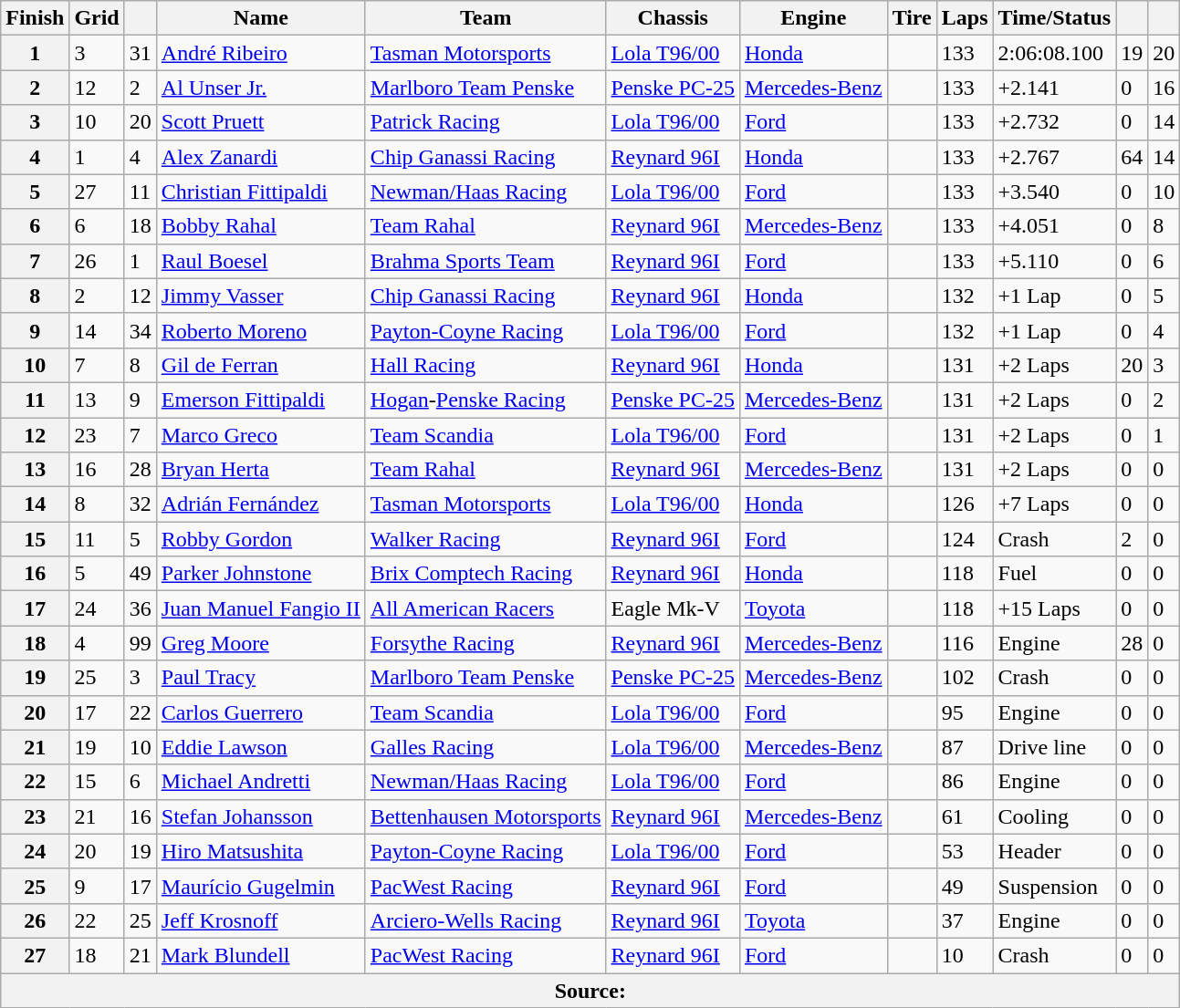<table class="wikitable">
<tr>
<th>Finish</th>
<th>Grid</th>
<th></th>
<th>Name</th>
<th>Team</th>
<th>Chassis</th>
<th>Engine</th>
<th>Tire</th>
<th>Laps</th>
<th>Time/Status</th>
<th></th>
<th></th>
</tr>
<tr>
<th>1</th>
<td>3</td>
<td>31</td>
<td> <a href='#'>André Ribeiro</a></td>
<td><a href='#'>Tasman Motorsports</a></td>
<td><a href='#'>Lola T96/00</a></td>
<td><a href='#'>Honda</a></td>
<td></td>
<td>133</td>
<td>2:06:08.100</td>
<td>19</td>
<td>20</td>
</tr>
<tr>
<th>2</th>
<td>12</td>
<td>2</td>
<td> <a href='#'>Al Unser Jr.</a></td>
<td><a href='#'>Marlboro Team Penske</a></td>
<td><a href='#'>Penske PC-25</a></td>
<td><a href='#'>Mercedes-Benz</a></td>
<td></td>
<td>133</td>
<td>+2.141</td>
<td>0</td>
<td>16</td>
</tr>
<tr>
<th>3</th>
<td>10</td>
<td>20</td>
<td> <a href='#'>Scott Pruett</a></td>
<td><a href='#'>Patrick Racing</a></td>
<td><a href='#'>Lola T96/00</a></td>
<td><a href='#'>Ford</a></td>
<td></td>
<td>133</td>
<td>+2.732</td>
<td>0</td>
<td>14</td>
</tr>
<tr>
<th>4</th>
<td>1</td>
<td>4</td>
<td> <a href='#'>Alex Zanardi</a></td>
<td><a href='#'>Chip Ganassi Racing</a></td>
<td><a href='#'>Reynard 96I</a></td>
<td><a href='#'>Honda</a></td>
<td></td>
<td>133</td>
<td>+2.767</td>
<td>64</td>
<td>14</td>
</tr>
<tr>
<th>5</th>
<td>27</td>
<td>11</td>
<td> <a href='#'>Christian Fittipaldi</a></td>
<td><a href='#'>Newman/Haas Racing</a></td>
<td><a href='#'>Lola T96/00</a></td>
<td><a href='#'>Ford</a></td>
<td></td>
<td>133</td>
<td>+3.540</td>
<td>0</td>
<td>10</td>
</tr>
<tr>
<th>6</th>
<td>6</td>
<td>18</td>
<td> <a href='#'>Bobby Rahal</a></td>
<td><a href='#'>Team Rahal</a></td>
<td><a href='#'>Reynard 96I</a></td>
<td><a href='#'>Mercedes-Benz</a></td>
<td></td>
<td>133</td>
<td>+4.051</td>
<td>0</td>
<td>8</td>
</tr>
<tr>
<th>7</th>
<td>26</td>
<td>1</td>
<td> <a href='#'>Raul Boesel</a></td>
<td><a href='#'>Brahma Sports Team</a></td>
<td><a href='#'>Reynard 96I</a></td>
<td><a href='#'>Ford</a></td>
<td></td>
<td>133</td>
<td>+5.110</td>
<td>0</td>
<td>6</td>
</tr>
<tr>
<th>8</th>
<td>2</td>
<td>12</td>
<td> <a href='#'>Jimmy Vasser</a></td>
<td><a href='#'>Chip Ganassi Racing</a></td>
<td><a href='#'>Reynard 96I</a></td>
<td><a href='#'>Honda</a></td>
<td></td>
<td>132</td>
<td>+1 Lap</td>
<td>0</td>
<td>5</td>
</tr>
<tr>
<th>9</th>
<td>14</td>
<td>34</td>
<td> <a href='#'>Roberto Moreno</a></td>
<td><a href='#'>Payton-Coyne Racing</a></td>
<td><a href='#'>Lola T96/00</a></td>
<td><a href='#'>Ford</a></td>
<td></td>
<td>132</td>
<td>+1 Lap</td>
<td>0</td>
<td>4</td>
</tr>
<tr>
<th>10</th>
<td>7</td>
<td>8</td>
<td> <a href='#'>Gil de Ferran</a></td>
<td><a href='#'>Hall Racing</a></td>
<td><a href='#'>Reynard 96I</a></td>
<td><a href='#'>Honda</a></td>
<td></td>
<td>131</td>
<td>+2 Laps</td>
<td>20</td>
<td>3</td>
</tr>
<tr>
<th>11</th>
<td>13</td>
<td>9</td>
<td> <a href='#'>Emerson Fittipaldi</a></td>
<td><a href='#'>Hogan</a>-<a href='#'>Penske Racing</a></td>
<td><a href='#'>Penske PC-25</a></td>
<td><a href='#'>Mercedes-Benz</a></td>
<td></td>
<td>131</td>
<td>+2 Laps</td>
<td>0</td>
<td>2</td>
</tr>
<tr>
<th>12</th>
<td>23</td>
<td>7</td>
<td> <a href='#'>Marco Greco</a></td>
<td><a href='#'>Team Scandia</a></td>
<td><a href='#'>Lola T96/00</a></td>
<td><a href='#'>Ford</a></td>
<td></td>
<td>131</td>
<td>+2 Laps</td>
<td>0</td>
<td>1</td>
</tr>
<tr>
<th>13</th>
<td>16</td>
<td>28</td>
<td> <a href='#'>Bryan Herta</a></td>
<td><a href='#'>Team Rahal</a></td>
<td><a href='#'>Reynard 96I</a></td>
<td><a href='#'>Mercedes-Benz</a></td>
<td></td>
<td>131</td>
<td>+2 Laps</td>
<td>0</td>
<td>0</td>
</tr>
<tr>
<th>14</th>
<td>8</td>
<td>32</td>
<td> <a href='#'>Adrián Fernández</a></td>
<td><a href='#'>Tasman Motorsports</a></td>
<td><a href='#'>Lola T96/00</a></td>
<td><a href='#'>Honda</a></td>
<td></td>
<td>126</td>
<td>+7 Laps</td>
<td>0</td>
<td>0</td>
</tr>
<tr>
<th>15</th>
<td>11</td>
<td>5</td>
<td> <a href='#'>Robby Gordon</a></td>
<td><a href='#'>Walker Racing</a></td>
<td><a href='#'>Reynard 96I</a></td>
<td><a href='#'>Ford</a></td>
<td></td>
<td>124</td>
<td>Crash</td>
<td>2</td>
<td>0</td>
</tr>
<tr>
<th>16</th>
<td>5</td>
<td>49</td>
<td> <a href='#'>Parker Johnstone</a></td>
<td><a href='#'>Brix Comptech Racing</a></td>
<td><a href='#'>Reynard 96I</a></td>
<td><a href='#'>Honda</a></td>
<td></td>
<td>118</td>
<td>Fuel</td>
<td>0</td>
<td>0</td>
</tr>
<tr>
<th>17</th>
<td>24</td>
<td>36</td>
<td> <a href='#'>Juan Manuel Fangio II</a></td>
<td><a href='#'>All American Racers</a></td>
<td>Eagle Mk-V</td>
<td><a href='#'>Toyota</a></td>
<td></td>
<td>118</td>
<td>+15 Laps</td>
<td>0</td>
<td>0</td>
</tr>
<tr>
<th>18</th>
<td>4</td>
<td>99</td>
<td> <a href='#'>Greg Moore</a></td>
<td><a href='#'>Forsythe Racing</a></td>
<td><a href='#'>Reynard 96I</a></td>
<td><a href='#'>Mercedes-Benz</a></td>
<td></td>
<td>116</td>
<td>Engine</td>
<td>28</td>
<td>0</td>
</tr>
<tr>
<th>19</th>
<td>25</td>
<td>3</td>
<td> <a href='#'>Paul Tracy</a></td>
<td><a href='#'>Marlboro Team Penske</a></td>
<td><a href='#'>Penske PC-25</a></td>
<td><a href='#'>Mercedes-Benz</a></td>
<td></td>
<td>102</td>
<td>Crash</td>
<td>0</td>
<td>0</td>
</tr>
<tr>
<th>20</th>
<td>17</td>
<td>22</td>
<td> <a href='#'>Carlos Guerrero</a></td>
<td><a href='#'>Team Scandia</a></td>
<td><a href='#'>Lola T96/00</a></td>
<td><a href='#'>Ford</a></td>
<td></td>
<td>95</td>
<td>Engine</td>
<td>0</td>
<td>0</td>
</tr>
<tr>
<th>21</th>
<td>19</td>
<td>10</td>
<td> <a href='#'>Eddie Lawson</a></td>
<td><a href='#'>Galles Racing</a></td>
<td><a href='#'>Lola T96/00</a></td>
<td><a href='#'>Mercedes-Benz</a></td>
<td></td>
<td>87</td>
<td>Drive line</td>
<td>0</td>
<td>0</td>
</tr>
<tr>
<th>22</th>
<td>15</td>
<td>6</td>
<td> <a href='#'>Michael Andretti</a></td>
<td><a href='#'>Newman/Haas Racing</a></td>
<td><a href='#'>Lola T96/00</a></td>
<td><a href='#'>Ford</a></td>
<td></td>
<td>86</td>
<td>Engine</td>
<td>0</td>
<td>0</td>
</tr>
<tr>
<th>23</th>
<td>21</td>
<td>16</td>
<td> <a href='#'>Stefan Johansson</a></td>
<td><a href='#'>Bettenhausen Motorsports</a></td>
<td><a href='#'>Reynard 96I</a></td>
<td><a href='#'>Mercedes-Benz</a></td>
<td></td>
<td>61</td>
<td>Cooling</td>
<td>0</td>
<td>0</td>
</tr>
<tr>
<th>24</th>
<td>20</td>
<td>19</td>
<td> <a href='#'>Hiro Matsushita</a></td>
<td><a href='#'>Payton-Coyne Racing</a></td>
<td><a href='#'>Lola T96/00</a></td>
<td><a href='#'>Ford</a></td>
<td></td>
<td>53</td>
<td>Header</td>
<td>0</td>
<td>0</td>
</tr>
<tr>
<th>25</th>
<td>9</td>
<td>17</td>
<td> <a href='#'>Maurício Gugelmin</a></td>
<td><a href='#'>PacWest Racing</a></td>
<td><a href='#'>Reynard 96I</a></td>
<td><a href='#'>Ford</a></td>
<td></td>
<td>49</td>
<td>Suspension</td>
<td>0</td>
<td>0</td>
</tr>
<tr>
<th>26</th>
<td>22</td>
<td>25</td>
<td> <a href='#'>Jeff Krosnoff</a></td>
<td><a href='#'>Arciero-Wells Racing</a></td>
<td><a href='#'>Reynard 96I</a></td>
<td><a href='#'>Toyota</a></td>
<td></td>
<td>37</td>
<td>Engine</td>
<td>0</td>
<td>0</td>
</tr>
<tr>
<th>27</th>
<td>18</td>
<td>21</td>
<td> <a href='#'>Mark Blundell</a></td>
<td><a href='#'>PacWest Racing</a></td>
<td><a href='#'>Reynard 96I</a></td>
<td><a href='#'>Ford</a></td>
<td></td>
<td>10</td>
<td>Crash</td>
<td>0</td>
<td>0</td>
</tr>
<tr>
<th colspan=12>Source:</th>
</tr>
</table>
